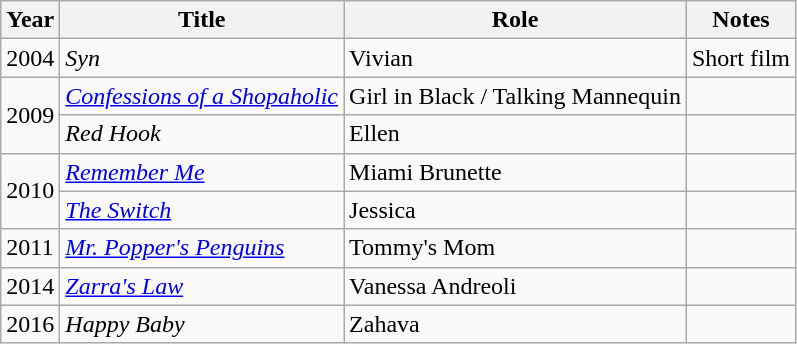<table class="wikitable sortable">
<tr>
<th>Year</th>
<th>Title</th>
<th>Role</th>
<th>Notes</th>
</tr>
<tr>
<td>2004</td>
<td><em>Syn</em></td>
<td>Vivian</td>
<td>Short film</td>
</tr>
<tr>
<td rowspan="2">2009</td>
<td><em><a href='#'>Confessions of a Shopaholic</a></em></td>
<td>Girl in Black / Talking Mannequin</td>
<td></td>
</tr>
<tr>
<td><em>Red Hook</em></td>
<td>Ellen</td>
<td></td>
</tr>
<tr>
<td rowspan="2">2010</td>
<td><em><a href='#'>Remember Me</a></em></td>
<td>Miami Brunette</td>
<td></td>
</tr>
<tr>
<td><em><a href='#'>The Switch</a></em></td>
<td>Jessica</td>
<td></td>
</tr>
<tr>
<td>2011</td>
<td><em><a href='#'>Mr. Popper's Penguins</a></em></td>
<td>Tommy's Mom</td>
<td></td>
</tr>
<tr>
<td>2014</td>
<td><em><a href='#'>Zarra's Law</a></em></td>
<td>Vanessa Andreoli</td>
<td></td>
</tr>
<tr>
<td>2016</td>
<td><em>Happy Baby</em></td>
<td>Zahava</td>
<td></td>
</tr>
</table>
